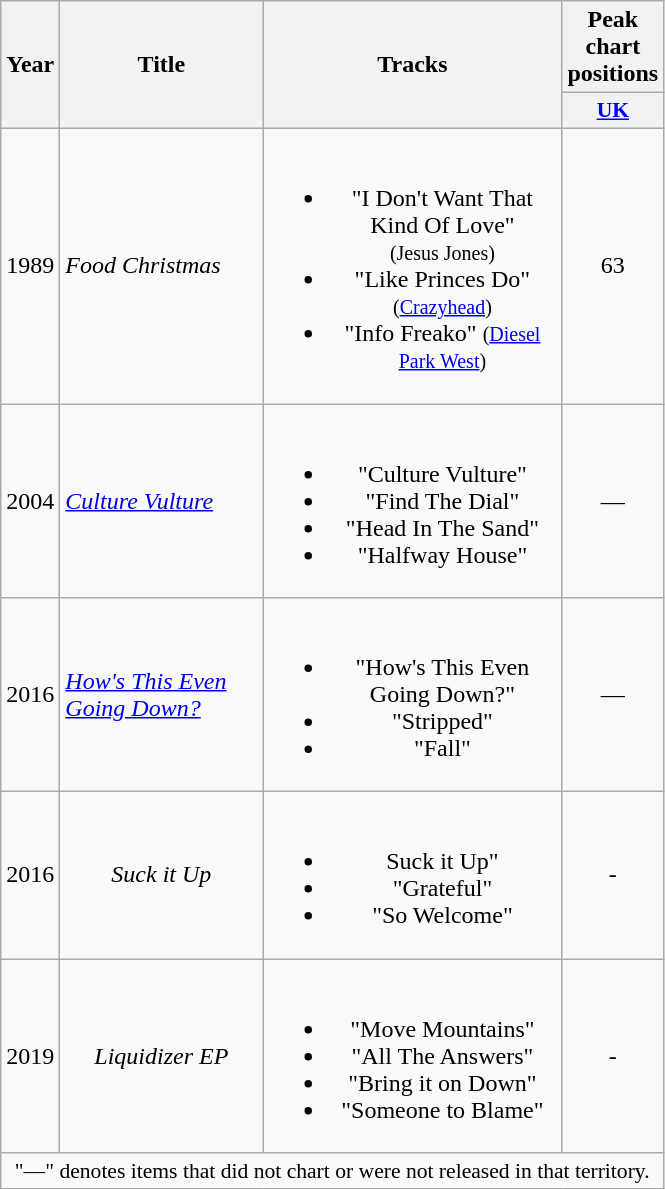<table class="wikitable" style="text-align:center;">
<tr>
<th rowspan="2" style="width:2em;">Year</th>
<th rowspan="2" style="width:8em;">Title</th>
<th rowspan="2" style="width:12em;">Tracks</th>
<th colspan="1">Peak chart positions</th>
</tr>
<tr>
<th style="width:2em;font-size:90%;"><a href='#'>UK</a><br></th>
</tr>
<tr>
<td>1989</td>
<td style="text-align:left;"><em>Food Christmas</em></td>
<td><br><ul><li>"I Don't Want That Kind Of Love"<br><small>(Jesus Jones)</small></li><li>"Like Princes Do" <small>(<a href='#'>Crazyhead</a>)</small></li><li>"Info Freako" <small>(<a href='#'>Diesel Park West</a>)</small></li></ul></td>
<td>63</td>
</tr>
<tr>
<td>2004</td>
<td style="text-align:left;"><em><a href='#'>Culture Vulture</a></em></td>
<td><br><ul><li>"Culture Vulture"</li><li>"Find The Dial"</li><li>"Head In The Sand"</li><li>"Halfway House"</li></ul></td>
<td>—</td>
</tr>
<tr>
<td>2016</td>
<td style="text-align:left;"><em><a href='#'>How's This Even Going Down?</a></em></td>
<td><br><ul><li>"How's This Even Going Down?"</li><li>"Stripped"</li><li>"Fall"</li></ul></td>
<td>—</td>
</tr>
<tr>
<td>2016</td>
<td><em>Suck it Up</em></td>
<td><br><ul><li>Suck it Up"</li><li>"Grateful"</li><li>"So Welcome"</li></ul></td>
<td>-</td>
</tr>
<tr>
<td>2019</td>
<td><em>Liquidizer EP</em></td>
<td><br><ul><li>"Move Mountains"</li><li>"All The Answers"</li><li>"Bring it on Down"</li><li>"Someone to Blame"</li></ul></td>
<td>-</td>
</tr>
<tr>
<td colspan="15" style="font-size:90%">"—" denotes items that did not chart or were not released in that territory.</td>
</tr>
</table>
